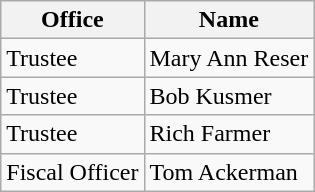<table class="wikitable">
<tr>
<th>Office</th>
<th>Name</th>
</tr>
<tr>
<td>Trustee</td>
<td>Mary Ann Reser</td>
</tr>
<tr>
<td>Trustee</td>
<td>Bob Kusmer</td>
</tr>
<tr>
<td>Trustee</td>
<td>Rich Farmer</td>
</tr>
<tr>
<td>Fiscal Officer</td>
<td>Tom Ackerman</td>
</tr>
</table>
